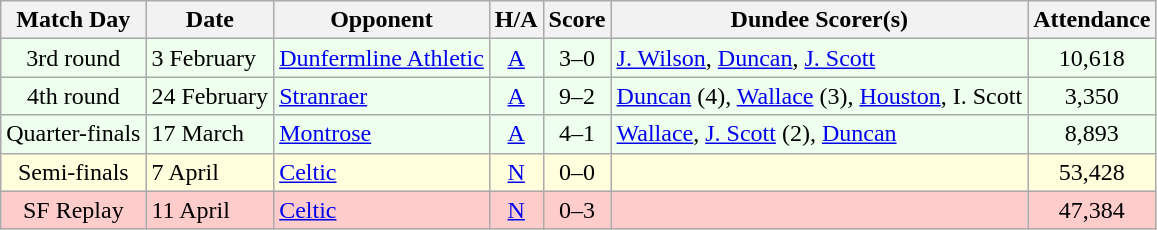<table class="wikitable" style="text-align:center">
<tr>
<th>Match Day</th>
<th>Date</th>
<th>Opponent</th>
<th>H/A</th>
<th>Score</th>
<th>Dundee Scorer(s)</th>
<th>Attendance</th>
</tr>
<tr bgcolor="#EEFFEE">
<td>3rd round</td>
<td align="left">3 February</td>
<td align="left"><a href='#'>Dunfermline Athletic</a></td>
<td><a href='#'>A</a></td>
<td>3–0</td>
<td align="left"><a href='#'>J. Wilson</a>, <a href='#'>Duncan</a>, <a href='#'>J. Scott</a></td>
<td>10,618</td>
</tr>
<tr bgcolor="#EEFFEE">
<td>4th round</td>
<td align="left">24 February</td>
<td align="left"><a href='#'>Stranraer</a></td>
<td><a href='#'>A</a></td>
<td>9–2</td>
<td align="left"><a href='#'>Duncan</a> (4), <a href='#'>Wallace</a> (3), <a href='#'>Houston</a>, I. Scott</td>
<td>3,350</td>
</tr>
<tr bgcolor="#EEFFEE">
<td>Quarter-finals</td>
<td align="left">17 March</td>
<td align="left"><a href='#'>Montrose</a></td>
<td><a href='#'>A</a></td>
<td>4–1</td>
<td align="left"><a href='#'>Wallace</a>, <a href='#'>J. Scott</a> (2), <a href='#'>Duncan</a></td>
<td>8,893</td>
</tr>
<tr bgcolor="#FFFFDD">
<td>Semi-finals</td>
<td align="left">7 April</td>
<td align="left"><a href='#'>Celtic</a></td>
<td><a href='#'>N</a></td>
<td>0–0</td>
<td align="left"></td>
<td>53,428</td>
</tr>
<tr bgcolor="#FFCCCC">
<td>SF Replay</td>
<td align="left">11 April</td>
<td align="left"><a href='#'>Celtic</a></td>
<td><a href='#'>N</a></td>
<td>0–3</td>
<td align="left"></td>
<td>47,384</td>
</tr>
</table>
